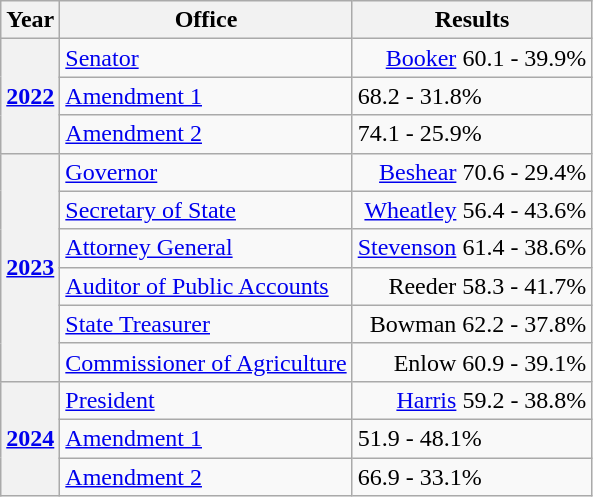<table class=wikitable>
<tr>
<th>Year</th>
<th>Office</th>
<th>Results</th>
</tr>
<tr>
<th rowspan=3><a href='#'>2022</a></th>
<td><a href='#'>Senator</a></td>
<td align="right" ><a href='#'>Booker</a> 60.1 - 39.9%</td>
</tr>
<tr>
<td><a href='#'>Amendment 1</a></td>
<td> 68.2 - 31.8%</td>
</tr>
<tr>
<td><a href='#'>Amendment 2</a></td>
<td> 74.1 - 25.9%</td>
</tr>
<tr>
<th rowspan=6><a href='#'>2023</a></th>
<td><a href='#'>Governor</a></td>
<td align="right" ><a href='#'>Beshear</a> 70.6 - 29.4%</td>
</tr>
<tr>
<td><a href='#'>Secretary of State</a></td>
<td align="right" ><a href='#'>Wheatley</a> 56.4 - 43.6%</td>
</tr>
<tr>
<td><a href='#'>Attorney General</a></td>
<td align="right" ><a href='#'>Stevenson</a> 61.4 - 38.6%</td>
</tr>
<tr>
<td><a href='#'>Auditor of Public Accounts</a></td>
<td align="right" >Reeder 58.3 - 41.7%</td>
</tr>
<tr>
<td><a href='#'>State Treasurer</a></td>
<td align="right" >Bowman 62.2 - 37.8%</td>
</tr>
<tr>
<td><a href='#'>Commissioner of Agriculture</a></td>
<td align="right" >Enlow 60.9 - 39.1%</td>
</tr>
<tr>
<th rowspan=3><a href='#'>2024</a></th>
<td><a href='#'>President</a></td>
<td align="right" ><a href='#'>Harris</a> 59.2 - 38.8%</td>
</tr>
<tr>
<td><a href='#'>Amendment 1</a></td>
<td> 51.9 - 48.1%</td>
</tr>
<tr>
<td><a href='#'>Amendment 2</a></td>
<td> 66.9 - 33.1%</td>
</tr>
</table>
